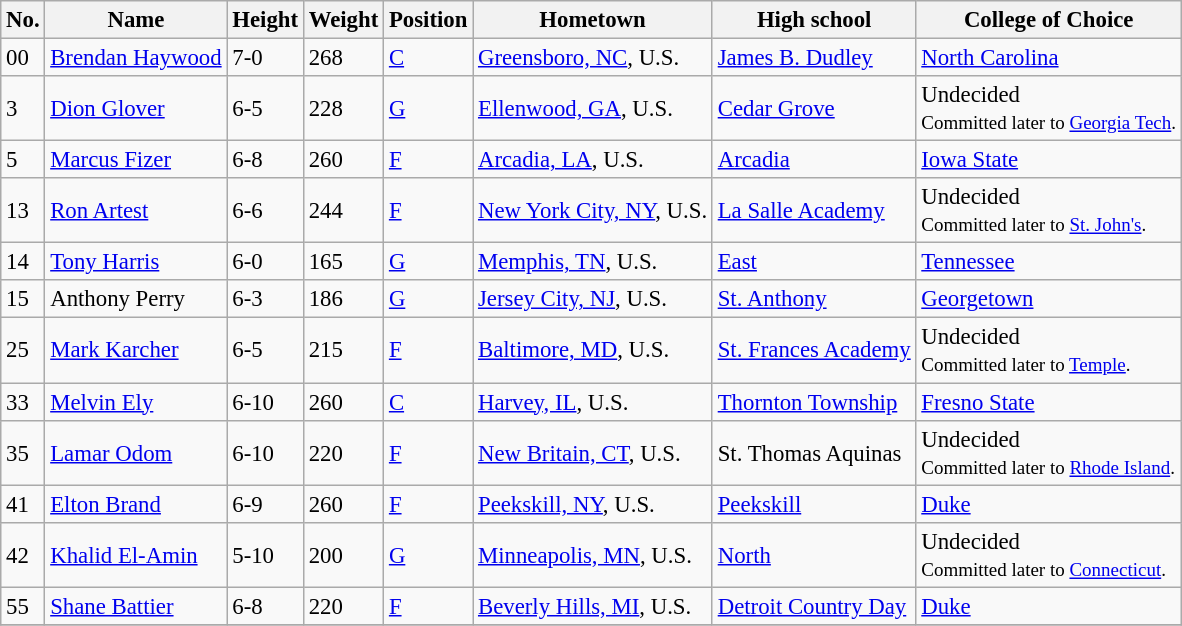<table class="wikitable sortable" style="font-size: 95%;">
<tr>
<th>No.</th>
<th>Name</th>
<th>Height</th>
<th>Weight</th>
<th>Position</th>
<th>Hometown</th>
<th>High school</th>
<th>College of Choice</th>
</tr>
<tr>
<td>00</td>
<td><a href='#'>Brendan Haywood</a></td>
<td>7-0</td>
<td>268</td>
<td><a href='#'>C</a></td>
<td><a href='#'>Greensboro, NC</a>, U.S.</td>
<td><a href='#'>James B. Dudley</a></td>
<td><a href='#'>North Carolina</a></td>
</tr>
<tr>
<td>3</td>
<td><a href='#'>Dion Glover</a></td>
<td>6-5</td>
<td>228</td>
<td><a href='#'>G</a></td>
<td><a href='#'>Ellenwood, GA</a>, U.S.</td>
<td><a href='#'>Cedar Grove</a></td>
<td>Undecided<br><small>Committed later to <a href='#'>Georgia Tech</a>.</small></td>
</tr>
<tr>
<td>5</td>
<td><a href='#'>Marcus Fizer</a></td>
<td>6-8</td>
<td>260</td>
<td><a href='#'>F</a></td>
<td><a href='#'>Arcadia, LA</a>, U.S.</td>
<td><a href='#'>Arcadia</a></td>
<td><a href='#'>Iowa State</a></td>
</tr>
<tr>
<td>13</td>
<td><a href='#'>Ron Artest</a></td>
<td>6-6</td>
<td>244</td>
<td><a href='#'>F</a></td>
<td><a href='#'>New York City, NY</a>, U.S.</td>
<td><a href='#'>La Salle Academy</a></td>
<td>Undecided<br><small>Committed later to <a href='#'>St. John's</a>.</small></td>
</tr>
<tr>
<td>14</td>
<td><a href='#'>Tony Harris</a></td>
<td>6-0</td>
<td>165</td>
<td><a href='#'>G</a></td>
<td><a href='#'>Memphis, TN</a>, U.S.</td>
<td><a href='#'>East</a></td>
<td><a href='#'>Tennessee</a></td>
</tr>
<tr>
<td>15</td>
<td>Anthony Perry</td>
<td>6-3</td>
<td>186</td>
<td><a href='#'>G</a></td>
<td><a href='#'>Jersey City, NJ</a>, U.S.</td>
<td><a href='#'>St. Anthony</a></td>
<td><a href='#'>Georgetown</a></td>
</tr>
<tr>
<td>25</td>
<td><a href='#'>Mark Karcher</a></td>
<td>6-5</td>
<td>215</td>
<td><a href='#'>F</a></td>
<td><a href='#'>Baltimore, MD</a>, U.S.</td>
<td><a href='#'>St. Frances Academy</a></td>
<td>Undecided<br><small>Committed later to <a href='#'>Temple</a>.</small></td>
</tr>
<tr>
<td>33</td>
<td><a href='#'>Melvin Ely</a></td>
<td>6-10</td>
<td>260</td>
<td><a href='#'>C</a></td>
<td><a href='#'>Harvey, IL</a>, U.S.</td>
<td><a href='#'>Thornton Township</a></td>
<td><a href='#'>Fresno State</a></td>
</tr>
<tr>
<td>35</td>
<td><a href='#'>Lamar Odom</a></td>
<td>6-10</td>
<td>220</td>
<td><a href='#'>F</a></td>
<td><a href='#'>New Britain, CT</a>, U.S.</td>
<td>St. Thomas Aquinas</td>
<td>Undecided<br><small>Committed later to <a href='#'>Rhode Island</a>.</small></td>
</tr>
<tr>
<td>41</td>
<td><a href='#'>Elton Brand</a></td>
<td>6-9</td>
<td>260</td>
<td><a href='#'>F</a></td>
<td><a href='#'>Peekskill, NY</a>, U.S.</td>
<td><a href='#'>Peekskill</a></td>
<td><a href='#'>Duke</a></td>
</tr>
<tr>
<td>42</td>
<td><a href='#'>Khalid El-Amin</a></td>
<td>5-10</td>
<td>200</td>
<td><a href='#'>G</a></td>
<td><a href='#'>Minneapolis, MN</a>, U.S.</td>
<td><a href='#'>North</a></td>
<td>Undecided<br><small>Committed later to <a href='#'>Connecticut</a>.</small></td>
</tr>
<tr>
<td>55</td>
<td><a href='#'>Shane Battier</a></td>
<td>6-8</td>
<td>220</td>
<td><a href='#'>F</a></td>
<td><a href='#'>Beverly Hills, MI</a>, U.S.</td>
<td><a href='#'>Detroit Country Day</a></td>
<td><a href='#'>Duke</a></td>
</tr>
<tr>
</tr>
</table>
